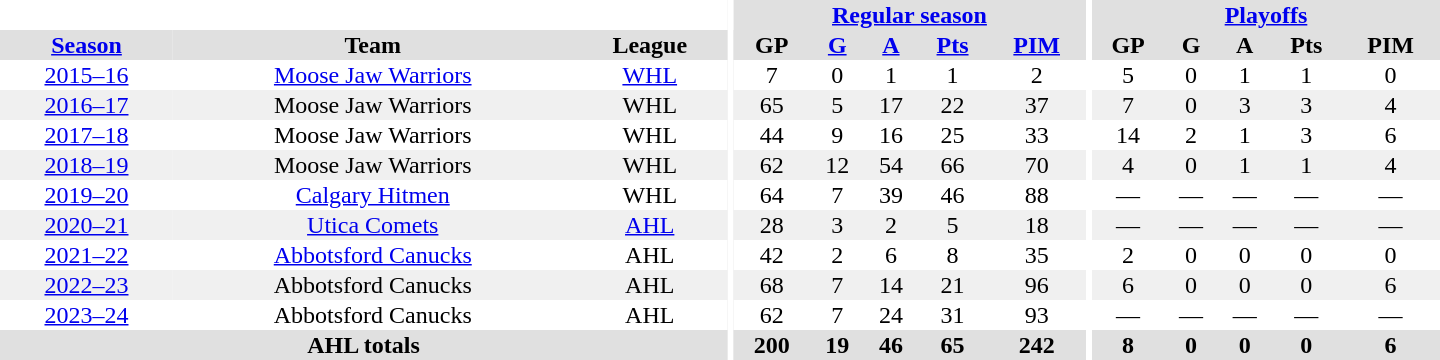<table border="0" cellpadding="1" cellspacing="0" style="text-align:center; width:60em">
<tr bgcolor="#e0e0e0">
<th colspan="3" bgcolor="#ffffff"></th>
<th rowspan="99" bgcolor="#ffffff"></th>
<th colspan="5"><a href='#'>Regular season</a></th>
<th rowspan="99" bgcolor="#ffffff"></th>
<th colspan="5"><a href='#'>Playoffs</a></th>
</tr>
<tr bgcolor="#e0e0e0">
<th><a href='#'>Season</a></th>
<th>Team</th>
<th>League</th>
<th>GP</th>
<th><a href='#'>G</a></th>
<th><a href='#'>A</a></th>
<th><a href='#'>Pts</a></th>
<th><a href='#'>PIM</a></th>
<th>GP</th>
<th>G</th>
<th>A</th>
<th>Pts</th>
<th>PIM</th>
</tr>
<tr>
<td><a href='#'>2015–16</a></td>
<td><a href='#'>Moose Jaw Warriors</a></td>
<td><a href='#'>WHL</a></td>
<td>7</td>
<td>0</td>
<td>1</td>
<td>1</td>
<td>2</td>
<td>5</td>
<td>0</td>
<td>1</td>
<td>1</td>
<td>0</td>
</tr>
<tr bgcolor="#f0f0f0">
<td><a href='#'>2016–17</a></td>
<td>Moose Jaw Warriors</td>
<td>WHL</td>
<td>65</td>
<td>5</td>
<td>17</td>
<td>22</td>
<td>37</td>
<td>7</td>
<td>0</td>
<td>3</td>
<td>3</td>
<td>4</td>
</tr>
<tr>
<td><a href='#'>2017–18</a></td>
<td>Moose Jaw Warriors</td>
<td>WHL</td>
<td>44</td>
<td>9</td>
<td>16</td>
<td>25</td>
<td>33</td>
<td>14</td>
<td>2</td>
<td>1</td>
<td>3</td>
<td>6</td>
</tr>
<tr bgcolor="#f0f0f0">
<td><a href='#'>2018–19</a></td>
<td>Moose Jaw Warriors</td>
<td>WHL</td>
<td>62</td>
<td>12</td>
<td>54</td>
<td>66</td>
<td>70</td>
<td>4</td>
<td>0</td>
<td>1</td>
<td>1</td>
<td>4</td>
</tr>
<tr>
<td><a href='#'>2019–20</a></td>
<td><a href='#'>Calgary Hitmen</a></td>
<td>WHL</td>
<td>64</td>
<td>7</td>
<td>39</td>
<td>46</td>
<td>88</td>
<td>—</td>
<td>—</td>
<td>—</td>
<td>—</td>
<td>—</td>
</tr>
<tr bgcolor="#f0f0f0">
<td><a href='#'>2020–21</a></td>
<td><a href='#'>Utica Comets</a></td>
<td><a href='#'>AHL</a></td>
<td>28</td>
<td>3</td>
<td>2</td>
<td>5</td>
<td>18</td>
<td>—</td>
<td>—</td>
<td>—</td>
<td>—</td>
<td>—</td>
</tr>
<tr>
<td><a href='#'>2021–22</a></td>
<td><a href='#'>Abbotsford Canucks</a></td>
<td>AHL</td>
<td>42</td>
<td>2</td>
<td>6</td>
<td>8</td>
<td>35</td>
<td>2</td>
<td>0</td>
<td>0</td>
<td>0</td>
<td>0</td>
</tr>
<tr bgcolor="#f0f0f0">
<td><a href='#'>2022–23</a></td>
<td>Abbotsford Canucks</td>
<td>AHL</td>
<td>68</td>
<td>7</td>
<td>14</td>
<td>21</td>
<td>96</td>
<td>6</td>
<td>0</td>
<td>0</td>
<td>0</td>
<td>6</td>
</tr>
<tr>
<td><a href='#'>2023–24</a></td>
<td>Abbotsford Canucks</td>
<td>AHL</td>
<td>62</td>
<td>7</td>
<td>24</td>
<td>31</td>
<td>93</td>
<td>—</td>
<td>—</td>
<td>—</td>
<td>—</td>
<td>—</td>
</tr>
<tr bgcolor="#e0e0e0">
<th colspan="3">AHL totals</th>
<th>200</th>
<th>19</th>
<th>46</th>
<th>65</th>
<th>242</th>
<th>8</th>
<th>0</th>
<th>0</th>
<th>0</th>
<th>6</th>
</tr>
</table>
